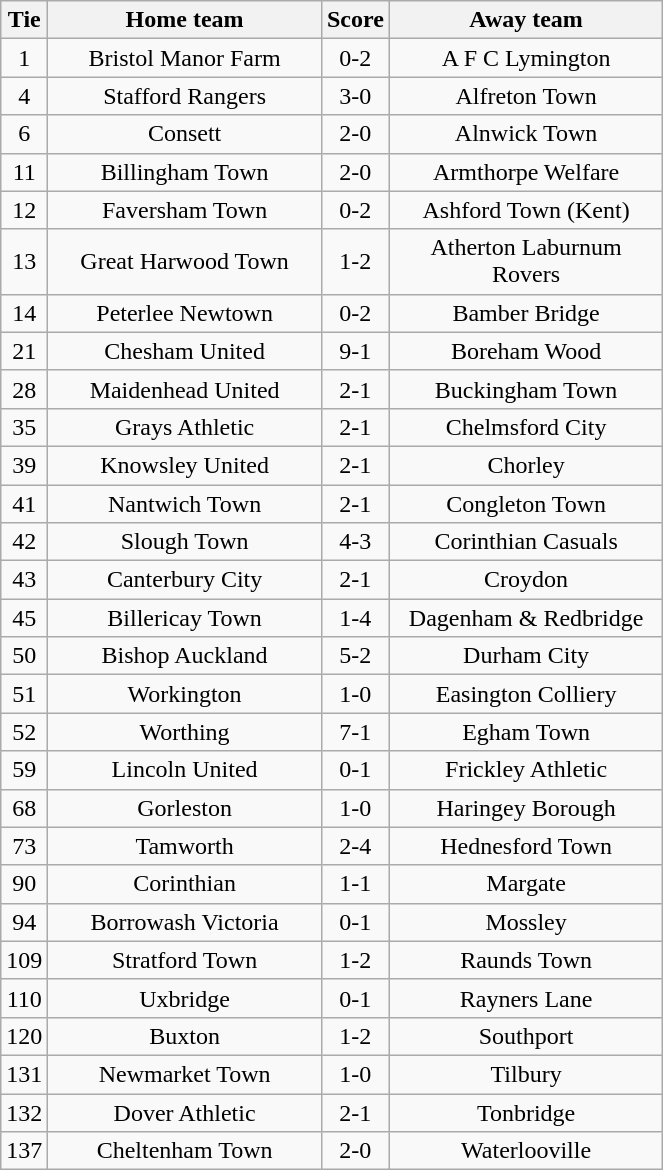<table class="wikitable" style="text-align:center;">
<tr>
<th width=20>Tie</th>
<th width=175>Home team</th>
<th width=20>Score</th>
<th width=175>Away team</th>
</tr>
<tr>
<td>1</td>
<td>Bristol Manor Farm</td>
<td>0-2</td>
<td>A F C Lymington</td>
</tr>
<tr>
<td>4</td>
<td>Stafford Rangers</td>
<td>3-0</td>
<td>Alfreton Town</td>
</tr>
<tr>
<td>6</td>
<td>Consett</td>
<td>2-0</td>
<td>Alnwick Town</td>
</tr>
<tr>
<td>11</td>
<td>Billingham Town</td>
<td>2-0</td>
<td>Armthorpe Welfare</td>
</tr>
<tr>
<td>12</td>
<td>Faversham Town</td>
<td>0-2</td>
<td>Ashford Town (Kent)</td>
</tr>
<tr>
<td>13</td>
<td>Great Harwood Town</td>
<td>1-2</td>
<td>Atherton Laburnum Rovers</td>
</tr>
<tr>
<td>14</td>
<td>Peterlee Newtown</td>
<td>0-2</td>
<td>Bamber Bridge</td>
</tr>
<tr>
<td>21</td>
<td>Chesham United</td>
<td>9-1</td>
<td>Boreham Wood</td>
</tr>
<tr>
<td>28</td>
<td>Maidenhead United</td>
<td>2-1</td>
<td>Buckingham Town</td>
</tr>
<tr>
<td>35</td>
<td>Grays Athletic</td>
<td>2-1</td>
<td>Chelmsford City</td>
</tr>
<tr>
<td>39</td>
<td>Knowsley United</td>
<td>2-1</td>
<td>Chorley</td>
</tr>
<tr>
<td>41</td>
<td>Nantwich Town</td>
<td>2-1</td>
<td>Congleton Town</td>
</tr>
<tr>
<td>42</td>
<td>Slough Town</td>
<td>4-3</td>
<td>Corinthian Casuals</td>
</tr>
<tr>
<td>43</td>
<td>Canterbury City</td>
<td>2-1</td>
<td>Croydon</td>
</tr>
<tr>
<td>45</td>
<td>Billericay Town</td>
<td>1-4</td>
<td>Dagenham & Redbridge</td>
</tr>
<tr>
<td>50</td>
<td>Bishop Auckland</td>
<td>5-2</td>
<td>Durham City</td>
</tr>
<tr>
<td>51</td>
<td>Workington</td>
<td>1-0</td>
<td>Easington Colliery</td>
</tr>
<tr>
<td>52</td>
<td>Worthing</td>
<td>7-1</td>
<td>Egham Town</td>
</tr>
<tr>
<td>59</td>
<td>Lincoln United</td>
<td>0-1</td>
<td>Frickley Athletic</td>
</tr>
<tr>
<td>68</td>
<td>Gorleston</td>
<td>1-0</td>
<td>Haringey Borough</td>
</tr>
<tr>
<td>73</td>
<td>Tamworth</td>
<td>2-4</td>
<td>Hednesford Town</td>
</tr>
<tr>
<td>90</td>
<td>Corinthian</td>
<td>1-1</td>
<td>Margate</td>
</tr>
<tr>
<td>94</td>
<td>Borrowash Victoria</td>
<td>0-1</td>
<td>Mossley</td>
</tr>
<tr>
<td>109</td>
<td>Stratford Town</td>
<td>1-2</td>
<td>Raunds Town</td>
</tr>
<tr>
<td>110</td>
<td>Uxbridge</td>
<td>0-1</td>
<td>Rayners Lane</td>
</tr>
<tr>
<td>120</td>
<td>Buxton</td>
<td>1-2</td>
<td>Southport</td>
</tr>
<tr>
<td>131</td>
<td>Newmarket Town</td>
<td>1-0</td>
<td>Tilbury</td>
</tr>
<tr>
<td>132</td>
<td>Dover Athletic</td>
<td>2-1</td>
<td>Tonbridge</td>
</tr>
<tr>
<td>137</td>
<td>Cheltenham Town</td>
<td>2-0</td>
<td>Waterlooville</td>
</tr>
</table>
